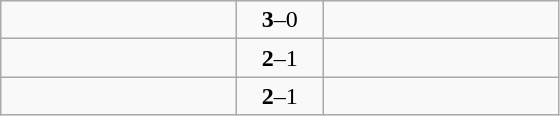<table class="wikitable">
<tr>
<td width=150><strong></strong></td>
<td style="width:50px" align=center><strong>3</strong>–0</td>
<td width=150></td>
</tr>
<tr>
<td width=150><strong></strong></td>
<td style="width:50px" align=center><strong>2</strong>–1</td>
<td width=150></td>
</tr>
<tr>
<td width=150><strong></strong></td>
<td style="width:50px" align=center><strong>2</strong>–1</td>
<td width=150></td>
</tr>
</table>
